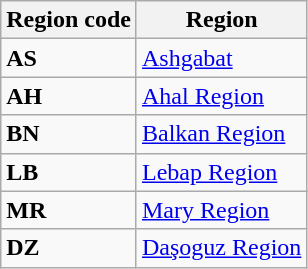<table class="wikitable">
<tr>
<th>Region code</th>
<th>Region</th>
</tr>
<tr>
<td><strong>AS</strong></td>
<td><a href='#'>Ashgabat</a></td>
</tr>
<tr>
<td><strong>AH</strong></td>
<td><a href='#'>Ahal Region</a></td>
</tr>
<tr>
<td><strong>BN</strong></td>
<td><a href='#'>Balkan Region</a></td>
</tr>
<tr>
<td><strong>LB</strong></td>
<td><a href='#'>Lebap Region</a></td>
</tr>
<tr>
<td><strong>MR</strong></td>
<td><a href='#'>Mary Region</a></td>
</tr>
<tr>
<td><strong>DZ</strong></td>
<td><a href='#'>Daşoguz Region</a></td>
</tr>
</table>
